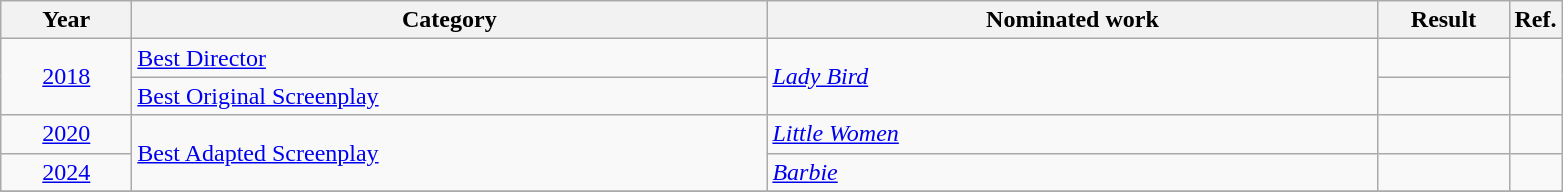<table class=wikitable>
<tr>
<th scope="col" style="width:5em;">Year</th>
<th scope="col" style="width:26em;">Category</th>
<th scope="col" style="width:25em;">Nominated work</th>
<th scope="col" style="width:5em;">Result</th>
<th>Ref.</th>
</tr>
<tr>
<td style="text-align:center;", rowspan="2"><a href='#'>2018</a></td>
<td><a href='#'>Best Director</a></td>
<td rowspan="2"><em><a href='#'>Lady Bird</a></em></td>
<td></td>
<td style="text-align:center;" rowspan="2"></td>
</tr>
<tr>
<td><a href='#'>Best Original Screenplay</a></td>
<td></td>
</tr>
<tr>
<td style="text-align:center;"><a href='#'>2020</a></td>
<td rowspan="2"><a href='#'>Best Adapted Screenplay</a></td>
<td><em><a href='#'>Little Women</a></em></td>
<td></td>
<td style="text-align:center;"></td>
</tr>
<tr>
<td style="text-align:center;"><a href='#'>2024</a></td>
<td><em><a href='#'>Barbie</a></em></td>
<td></td>
<td style="text-align:center;"></td>
</tr>
<tr>
</tr>
</table>
